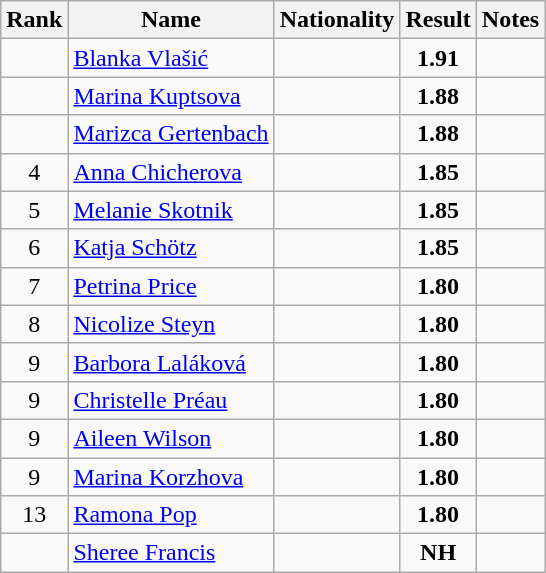<table class="wikitable sortable" style="text-align:center">
<tr>
<th>Rank</th>
<th>Name</th>
<th>Nationality</th>
<th>Result</th>
<th>Notes</th>
</tr>
<tr>
<td></td>
<td align=left><a href='#'>Blanka Vlašić</a></td>
<td align=left></td>
<td><strong>1.91</strong></td>
<td></td>
</tr>
<tr>
<td></td>
<td align=left><a href='#'>Marina Kuptsova</a></td>
<td align=left></td>
<td><strong>1.88</strong></td>
<td></td>
</tr>
<tr>
<td></td>
<td align=left><a href='#'>Marizca Gertenbach</a></td>
<td align=left></td>
<td><strong>1.88</strong></td>
<td></td>
</tr>
<tr>
<td>4</td>
<td align=left><a href='#'>Anna Chicherova</a></td>
<td align=left></td>
<td><strong>1.85</strong></td>
<td></td>
</tr>
<tr>
<td>5</td>
<td align=left><a href='#'>Melanie Skotnik</a></td>
<td align=left></td>
<td><strong>1.85</strong></td>
<td></td>
</tr>
<tr>
<td>6</td>
<td align=left><a href='#'>Katja Schötz</a></td>
<td align=left></td>
<td><strong>1.85</strong></td>
<td></td>
</tr>
<tr>
<td>7</td>
<td align=left><a href='#'>Petrina Price</a></td>
<td align=left></td>
<td><strong>1.80</strong></td>
<td></td>
</tr>
<tr>
<td>8</td>
<td align=left><a href='#'>Nicolize Steyn</a></td>
<td align=left></td>
<td><strong>1.80</strong></td>
<td></td>
</tr>
<tr>
<td>9</td>
<td align=left><a href='#'>Barbora Laláková</a></td>
<td align=left></td>
<td><strong>1.80</strong></td>
<td></td>
</tr>
<tr>
<td>9</td>
<td align=left><a href='#'>Christelle Préau</a></td>
<td align=left></td>
<td><strong>1.80</strong></td>
<td></td>
</tr>
<tr>
<td>9</td>
<td align=left><a href='#'>Aileen Wilson</a></td>
<td align=left></td>
<td><strong>1.80</strong></td>
<td></td>
</tr>
<tr>
<td>9</td>
<td align=left><a href='#'>Marina Korzhova</a></td>
<td align=left></td>
<td><strong>1.80</strong></td>
<td></td>
</tr>
<tr>
<td>13</td>
<td align=left><a href='#'>Ramona Pop</a></td>
<td align=left></td>
<td><strong>1.80</strong></td>
<td></td>
</tr>
<tr>
<td></td>
<td align=left><a href='#'>Sheree Francis</a></td>
<td align=left></td>
<td><strong>NH</strong></td>
<td></td>
</tr>
</table>
